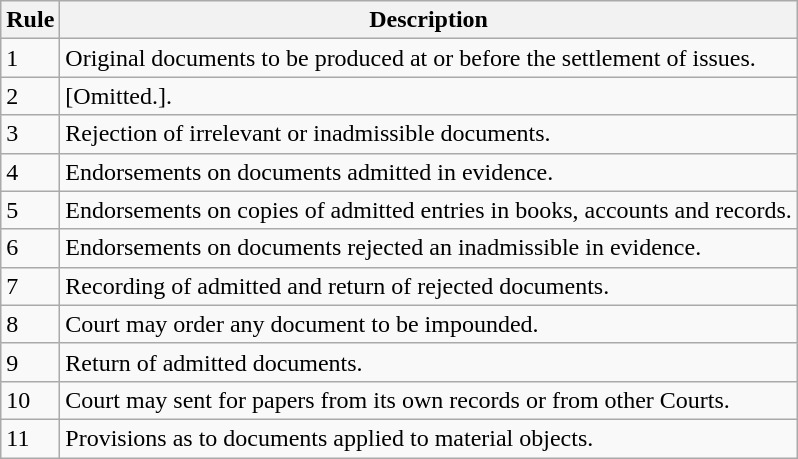<table class="wikitable">
<tr>
<th>Rule</th>
<th>Description</th>
</tr>
<tr>
<td>1</td>
<td>Original documents to be produced at or before the settlement of issues.</td>
</tr>
<tr>
<td>2</td>
<td>[Omitted.].</td>
</tr>
<tr>
<td>3</td>
<td>Rejection of irrelevant or inadmissible documents.</td>
</tr>
<tr>
<td>4</td>
<td>Endorsements on documents admitted in evidence.</td>
</tr>
<tr>
<td>5</td>
<td>Endorsements on copies of admitted entries in books, accounts and records.</td>
</tr>
<tr>
<td>6</td>
<td>Endorsements on documents rejected an inadmissible in evidence.</td>
</tr>
<tr>
<td>7</td>
<td>Recording of admitted and return of rejected documents.</td>
</tr>
<tr>
<td>8</td>
<td>Court may order any document to be impounded.</td>
</tr>
<tr>
<td>9</td>
<td>Return of admitted documents.</td>
</tr>
<tr>
<td>10</td>
<td>Court may sent for papers from its own records or from other Courts.</td>
</tr>
<tr>
<td>11</td>
<td>Provisions as to documents applied to material objects.</td>
</tr>
</table>
